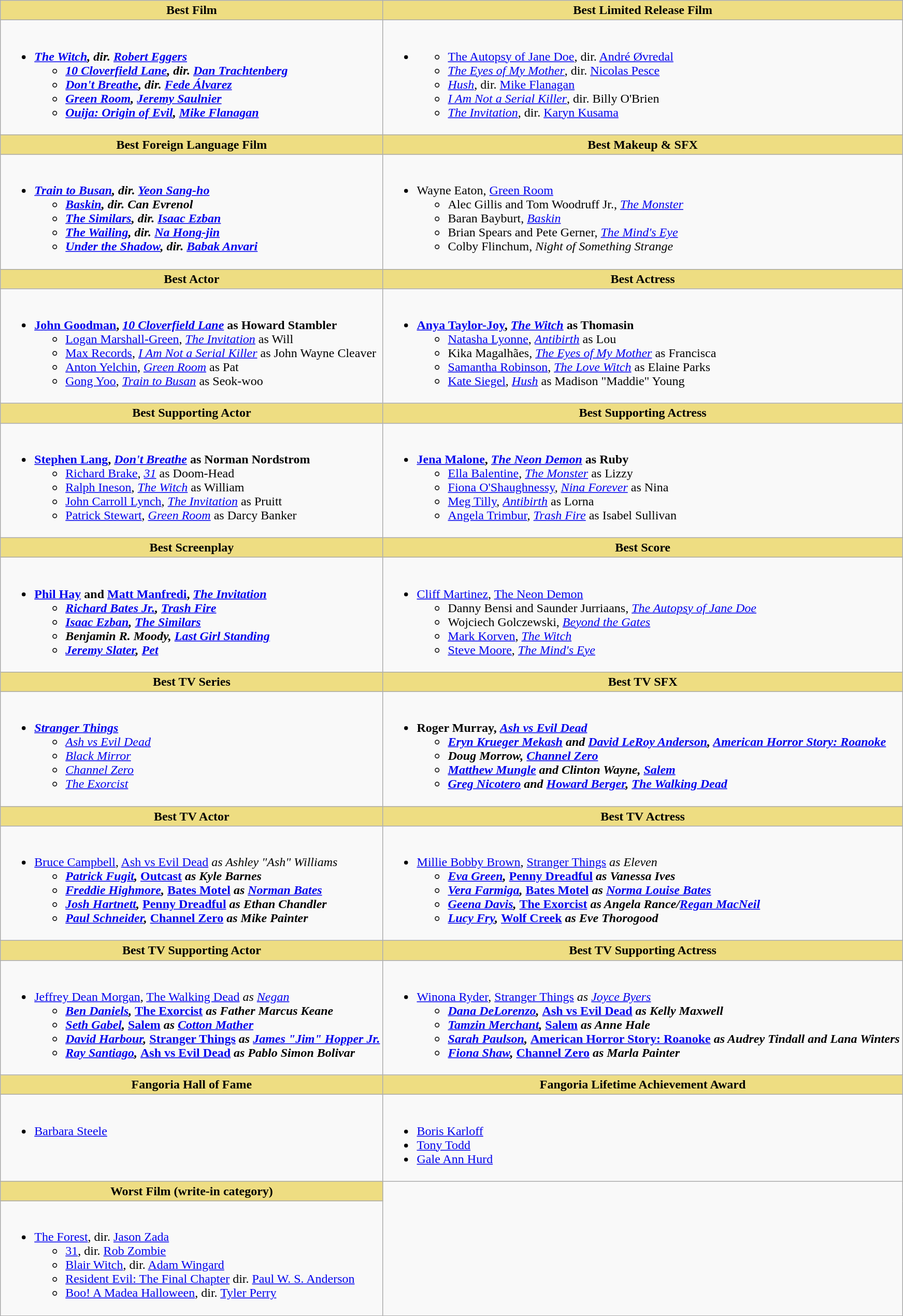<table class=wikitable style="width="100%">
<tr>
<th style="background:#EEDD82">Best Film</th>
<th style="background:#EEDD82">Best Limited Release Film</th>
</tr>
<tr>
<td valign="top"><br><ul><li><strong><em><a href='#'>The Witch</a><em>, dir. <a href='#'>Robert Eggers</a><strong><ul><li></em><a href='#'>10 Cloverfield Lane</a><em>, dir. <a href='#'>Dan Trachtenberg</a></li><li></em><a href='#'>Don't Breathe</a><em>, dir. <a href='#'>Fede Álvarez</a></li><li></em><a href='#'>Green Room</a><em>, <a href='#'>Jeremy Saulnier</a></li><li></em><a href='#'>Ouija: Origin of Evil</a><em>,  <a href='#'>Mike Flanagan</a></li></ul></li></ul></td>
<td valign="top"><br><ul><li><ul><li></em></strong><a href='#'>The Autopsy of Jane Doe</a></em>, dir. <a href='#'>André Øvredal</a></strong></li><li><em><a href='#'>The Eyes of My Mother</a></em>, dir. <a href='#'>Nicolas Pesce</a></li><li><em><a href='#'>Hush</a></em>, dir. <a href='#'>Mike Flanagan</a></li><li><em><a href='#'>I Am Not a Serial Killer</a></em>, dir. Billy O'Brien</li><li><em><a href='#'>The Invitation</a></em>, dir. <a href='#'>Karyn Kusama</a></li></ul></li></ul></td>
</tr>
<tr>
<th style="background:#EEDD82">Best Foreign Language Film</th>
<th style="background:#EEDD82">Best Makeup & SFX</th>
</tr>
<tr>
<td valign="top"><br><ul><li><strong><em><a href='#'>Train to Busan</a><em>, dir. <a href='#'>Yeon Sang-ho</a><strong><ul><li></em><a href='#'>Baskin</a><em>, dir. Can Evrenol</li><li></em><a href='#'>The Similars</a><em>, dir. <a href='#'>Isaac Ezban</a></li><li></em><a href='#'>The Wailing</a><em>, dir. <a href='#'>Na Hong-jin</a></li><li></em><a href='#'>Under the Shadow</a><em>, dir. <a href='#'>Babak Anvari</a></li></ul></li></ul></td>
<td valign="top"><br><ul><li></strong>Wayne Eaton, </em><a href='#'>Green Room</a></em></strong><ul><li>Alec Gillis and Tom Woodruff Jr., <em><a href='#'>The Monster</a></em></li><li>Baran Bayburt, <em><a href='#'>Baskin</a></em></li><li>Brian Spears and Pete Gerner, <em><a href='#'>The Mind's Eye</a></em></li><li>Colby Flinchum, <em>Night of Something Strange</em></li></ul></li></ul></td>
</tr>
<tr>
<th style="background:#EEDD82">Best Actor</th>
<th style="background:#EEDD82">Best Actress</th>
</tr>
<tr>
<td valign="top"><br><ul><li><strong><a href='#'>John Goodman</a>, <em><a href='#'>10 Cloverfield Lane</a></em> as Howard Stambler</strong><ul><li><a href='#'>Logan Marshall-Green</a>, <em><a href='#'>The Invitation</a></em> as Will</li><li><a href='#'>Max Records</a>, <em><a href='#'>I Am Not a Serial Killer</a></em> as John Wayne Cleaver</li><li><a href='#'>Anton Yelchin</a>, <em><a href='#'>Green Room</a></em> as Pat</li><li><a href='#'>Gong Yoo</a>, <em><a href='#'>Train to Busan</a></em> as Seok-woo</li></ul></li></ul></td>
<td valign="top"><br><ul><li><strong><a href='#'>Anya Taylor-Joy</a>, <em><a href='#'>The Witch</a></em> as Thomasin</strong><ul><li><a href='#'>Natasha Lyonne</a>, <em><a href='#'>Antibirth</a></em> as Lou</li><li>Kika Magalhães, <em><a href='#'>The Eyes of My Mother</a></em> as Francisca</li><li><a href='#'>Samantha Robinson</a>, <em><a href='#'>The Love Witch</a></em> as Elaine Parks</li><li><a href='#'>Kate Siegel</a>, <em><a href='#'>Hush</a></em> as Madison "Maddie" Young</li></ul></li></ul></td>
</tr>
<tr>
<th style="background:#EEDD82">Best Supporting Actor</th>
<th style="background:#EEDD82">Best Supporting Actress</th>
</tr>
<tr>
<td valign="top"><br><ul><li><strong><a href='#'>Stephen Lang</a>, <em><a href='#'>Don't Breathe</a></em> as Norman Nordstrom</strong><ul><li><a href='#'>Richard Brake</a>, <em><a href='#'>31</a></em> as Doom-Head</li><li><a href='#'>Ralph Ineson</a>, <em><a href='#'>The Witch</a></em> as William</li><li><a href='#'>John Carroll Lynch</a>, <em><a href='#'>The Invitation</a></em> as Pruitt</li><li><a href='#'>Patrick Stewart</a>, <em><a href='#'>Green Room</a></em> as Darcy Banker</li></ul></li></ul></td>
<td valign="top"><br><ul><li><strong><a href='#'>Jena Malone</a>, <em><a href='#'>The Neon Demon</a></em> as Ruby</strong><ul><li><a href='#'>Ella Balentine</a>, <em><a href='#'>The Monster</a></em> as Lizzy</li><li><a href='#'>Fiona O'Shaughnessy</a>, <em><a href='#'>Nina Forever</a></em> as Nina</li><li><a href='#'>Meg Tilly</a>, <em><a href='#'>Antibirth</a></em> as Lorna</li><li><a href='#'>Angela Trimbur</a>, <em><a href='#'>Trash Fire</a></em> as Isabel Sullivan</li></ul></li></ul></td>
</tr>
<tr>
<th style="background:#EEDD82">Best Screenplay</th>
<th style="background:#EEDD82">Best Score</th>
</tr>
<tr>
<td valign="top"><br><ul><li><strong><a href='#'>Phil Hay</a> and <a href='#'>Matt Manfredi</a>, <em><a href='#'>The Invitation</a><strong><em><ul><li><a href='#'>Richard Bates Jr.</a>, </em><a href='#'>Trash Fire</a><em></li><li><a href='#'>Isaac Ezban</a>, </em><a href='#'>The Similars</a><em></li><li>Benjamin R. Moody, </em><a href='#'>Last Girl Standing</a><em></li><li><a href='#'>Jeremy Slater</a>, </em><a href='#'>Pet</a><em></li></ul></li></ul></td>
<td valign="top"><br><ul><li></strong><a href='#'>Cliff Martinez</a>, </em><a href='#'>The Neon Demon</a></em></strong><ul><li>Danny Bensi and Saunder Jurriaans, <em><a href='#'>The Autopsy of Jane Doe</a></em></li><li>Wojciech Golczewski, <em><a href='#'>Beyond the Gates</a></em></li><li><a href='#'>Mark Korven</a>, <em><a href='#'>The Witch</a></em></li><li><a href='#'>Steve Moore</a>, <em><a href='#'>The Mind's Eye</a></em></li></ul></li></ul></td>
</tr>
<tr>
<th style="background:#EEDD82">Best TV Series</th>
<th style="background:#EEDD82">Best TV SFX</th>
</tr>
<tr>
<td valign="top"><br><ul><li><strong><em><a href='#'>Stranger Things</a></em></strong><ul><li><em><a href='#'>Ash vs Evil Dead</a></em></li><li><em><a href='#'>Black Mirror</a></em></li><li><em><a href='#'>Channel Zero</a></em></li><li><em><a href='#'>The Exorcist</a></em></li></ul></li></ul></td>
<td valign="top"><br><ul><li><strong>Roger Murray, <em><a href='#'>Ash vs Evil Dead</a><strong><em><ul><li><a href='#'>Eryn Krueger Mekash</a> and <a href='#'>David LeRoy Anderson</a>, </em><a href='#'>American Horror Story: Roanoke</a><em></li><li>Doug Morrow, </em><a href='#'>Channel Zero</a><em></li><li><a href='#'>Matthew Mungle</a> and Clinton Wayne, </em><a href='#'>Salem</a><em></li><li><a href='#'>Greg Nicotero</a> and <a href='#'>Howard Berger</a>, </em><a href='#'>The Walking Dead</a><em></li></ul></li></ul></td>
</tr>
<tr>
<th style="background:#EEDD82">Best TV Actor</th>
<th style="background:#EEDD82">Best TV Actress</th>
</tr>
<tr>
<td valign="top"><br><ul><li></strong><a href='#'>Bruce Campbell</a>, </em><a href='#'>Ash vs Evil Dead</a><em> as Ashley "Ash" Williams<strong><ul><li><a href='#'>Patrick Fugit</a>, </em><a href='#'>Outcast</a><em> as Kyle Barnes</li><li><a href='#'>Freddie Highmore</a>, </em><a href='#'>Bates Motel</a><em> as <a href='#'>Norman Bates</a></li><li><a href='#'>Josh Hartnett</a>, </em><a href='#'>Penny Dreadful</a><em> as Ethan Chandler</li><li><a href='#'>Paul Schneider</a>, </em><a href='#'>Channel Zero</a><em> as Mike Painter</li></ul></li></ul></td>
<td valign="top"><br><ul><li></strong><a href='#'>Millie Bobby Brown</a>, </em><a href='#'>Stranger Things</a><em> as Eleven<strong><ul><li><a href='#'>Eva Green</a>, </em><a href='#'>Penny Dreadful</a><em> as Vanessa Ives</li><li><a href='#'>Vera Farmiga</a>, </em><a href='#'>Bates Motel</a><em> as <a href='#'>Norma Louise Bates</a></li><li><a href='#'>Geena Davis</a>, </em><a href='#'>The Exorcist</a><em> as Angela Rance/<a href='#'>Regan MacNeil</a></li><li><a href='#'>Lucy Fry</a>, </em><a href='#'>Wolf Creek</a><em> as Eve Thorogood</li></ul></li></ul></td>
</tr>
<tr>
<th style="background:#EEDD82">Best TV Supporting Actor</th>
<th style="background:#EEDD82">Best TV Supporting Actress</th>
</tr>
<tr>
<td valign="top"><br><ul><li></strong><a href='#'>Jeffrey Dean Morgan</a>, </em><a href='#'>The Walking Dead</a><em> as <a href='#'>Negan</a><strong><ul><li><a href='#'>Ben Daniels</a>, </em><a href='#'>The Exorcist</a><em> as Father Marcus Keane</li><li><a href='#'>Seth Gabel</a>, </em><a href='#'>Salem</a><em> as <a href='#'>Cotton Mather</a></li><li><a href='#'>David Harbour</a>, </em><a href='#'>Stranger Things</a><em> as <a href='#'>James "Jim" Hopper Jr.</a></li><li><a href='#'>Ray Santiago</a>, </em><a href='#'>Ash vs Evil Dead</a><em> as Pablo Simon Bolivar</li></ul></li></ul></td>
<td valign="top"><br><ul><li></strong><a href='#'>Winona Ryder</a>, </em><a href='#'>Stranger Things</a><em> as <a href='#'>Joyce Byers</a><strong><ul><li><a href='#'>Dana DeLorenzo</a>, </em><a href='#'>Ash vs Evil Dead</a><em> as Kelly Maxwell</li><li><a href='#'>Tamzin Merchant</a>, </em><a href='#'>Salem</a><em> as Anne Hale</li><li><a href='#'>Sarah Paulson</a>, </em><a href='#'>American Horror Story: Roanoke</a><em> as Audrey Tindall and Lana Winters</li><li><a href='#'>Fiona Shaw</a>, </em><a href='#'>Channel Zero</a><em> as Marla Painter</li></ul></li></ul></td>
</tr>
<tr>
<th style="background:#EEDD82">Fangoria Hall of Fame</th>
<th style="background:#EEDD82">Fangoria Lifetime Achievement Award</th>
</tr>
<tr>
<td valign="top"><br><ul><li><a href='#'>Barbara Steele</a></li></ul></td>
<td valign="top"><br><ul><li><a href='#'>Boris Karloff</a></li><li><a href='#'>Tony Todd</a></li><li><a href='#'>Gale Ann Hurd</a></li></ul></td>
</tr>
<tr>
<th style="background:#EEDD82">Worst Film (write-in category)</th>
</tr>
<tr>
<td valign="top"><br><ul><li></em></strong><a href='#'>The Forest</a></em>, dir. <a href='#'>Jason Zada</a></strong><ul><li><a href='#'>31</a>, dir. <a href='#'>Rob Zombie</a></li><li><a href='#'>Blair Witch</a>, dir. <a href='#'>Adam Wingard</a></li><li><a href='#'>Resident Evil: The Final Chapter</a> dir. <a href='#'>Paul W. S. Anderson</a></li><li><a href='#'>Boo! A Madea Halloween</a>, dir. <a href='#'>Tyler Perry</a></li></ul></li></ul></td>
</tr>
</table>
